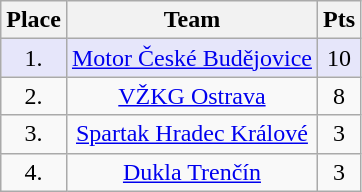<table class="wikitable">
<tr>
<th>Place</th>
<th>Team</th>
<th>Pts</th>
</tr>
<tr align="center" bgcolor="#e6e6fa">
<td>1.</td>
<td><a href='#'>Motor České Budějovice</a></td>
<td>10</td>
</tr>
<tr align="center">
<td>2.</td>
<td><a href='#'>VŽKG Ostrava</a></td>
<td>8</td>
</tr>
<tr align="center">
<td>3.</td>
<td><a href='#'>Spartak Hradec Králové</a></td>
<td>3</td>
</tr>
<tr align="center">
<td>4.</td>
<td><a href='#'>Dukla Trenčín</a></td>
<td>3</td>
</tr>
</table>
